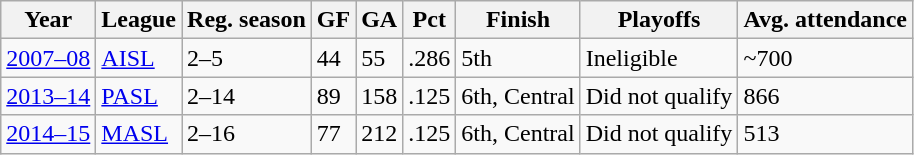<table class="wikitable">
<tr>
<th>Year</th>
<th>League</th>
<th>Reg. season</th>
<th>GF</th>
<th>GA</th>
<th>Pct</th>
<th>Finish</th>
<th>Playoffs</th>
<th>Avg. attendance</th>
</tr>
<tr>
<td><a href='#'>2007–08</a></td>
<td><a href='#'>AISL</a></td>
<td>2–5</td>
<td>44</td>
<td>55</td>
<td>.286</td>
<td>5th</td>
<td>Ineligible</td>
<td>~700</td>
</tr>
<tr>
<td><a href='#'>2013–14</a></td>
<td><a href='#'>PASL</a></td>
<td>2–14</td>
<td>89</td>
<td>158</td>
<td>.125</td>
<td>6th, Central</td>
<td>Did not qualify</td>
<td>866</td>
</tr>
<tr>
<td><a href='#'>2014–15</a></td>
<td><a href='#'>MASL</a></td>
<td>2–16</td>
<td>77</td>
<td>212</td>
<td>.125</td>
<td>6th, Central</td>
<td>Did not qualify</td>
<td>513</td>
</tr>
</table>
